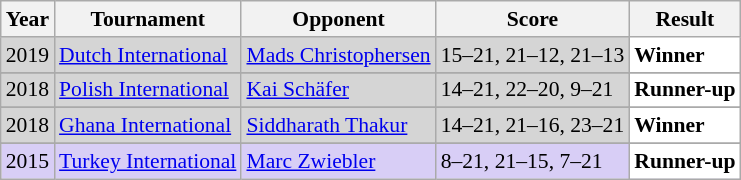<table class="sortable wikitable" style="font-size: 90%;">
<tr>
<th>Year</th>
<th>Tournament</th>
<th>Opponent</th>
<th>Score</th>
<th>Result</th>
</tr>
<tr style="background:#D5D5D5">
<td align="center">2019</td>
<td align="left"><a href='#'>Dutch International</a></td>
<td align="left"> <a href='#'>Mads Christophersen</a></td>
<td align="left">15–21, 21–12, 21–13</td>
<td style="text-align:left; background:white"> <strong>Winner</strong></td>
</tr>
<tr>
</tr>
<tr style="background:#D5D5D5">
<td align="center">2018</td>
<td align="left"><a href='#'>Polish International</a></td>
<td align="left"> <a href='#'>Kai Schäfer</a></td>
<td align="left">14–21, 22–20, 9–21</td>
<td style="text-align:left; background:white"> <strong>Runner-up</strong></td>
</tr>
<tr>
</tr>
<tr style="background:#D5D5D5">
<td align="center">2018</td>
<td align="left"><a href='#'>Ghana International</a></td>
<td align="left"> <a href='#'>Siddharath Thakur</a></td>
<td align="left">14–21, 21–16, 23–21</td>
<td style="text-align:left; background:white"> <strong>Winner</strong></td>
</tr>
<tr>
</tr>
<tr style="background:#D8CEF6">
<td align="center">2015</td>
<td align="left"><a href='#'>Turkey International</a></td>
<td align="left"> <a href='#'>Marc Zwiebler</a></td>
<td align="left">8–21, 21–15, 7–21</td>
<td style="text-align:left; background:white"> <strong>Runner-up</strong></td>
</tr>
</table>
